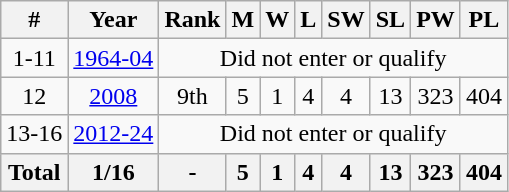<table class="wikitable sortable" style="text-align:center">
<tr>
<th>#</th>
<th>Year</th>
<th>Rank</th>
<th>M</th>
<th>W</th>
<th>L</th>
<th>SW</th>
<th>SL</th>
<th>PW</th>
<th>PL</th>
</tr>
<tr>
<td>1-11</td>
<td><a href='#'>1964-04</a></td>
<td colspan=8>Did not enter or qualify</td>
</tr>
<tr>
<td>12</td>
<td><a href='#'>2008</a></td>
<td>9th</td>
<td>5</td>
<td>1</td>
<td>4</td>
<td>4</td>
<td>13</td>
<td>323</td>
<td>404</td>
</tr>
<tr>
<td>13-16</td>
<td><a href='#'>2012-24</a></td>
<td colspan=8>Did not enter or qualify</td>
</tr>
<tr>
<th><strong>Total</strong></th>
<th>1/16</th>
<th>-</th>
<th>5</th>
<th>1</th>
<th>4</th>
<th>4</th>
<th>13</th>
<th>323</th>
<th>404</th>
</tr>
</table>
